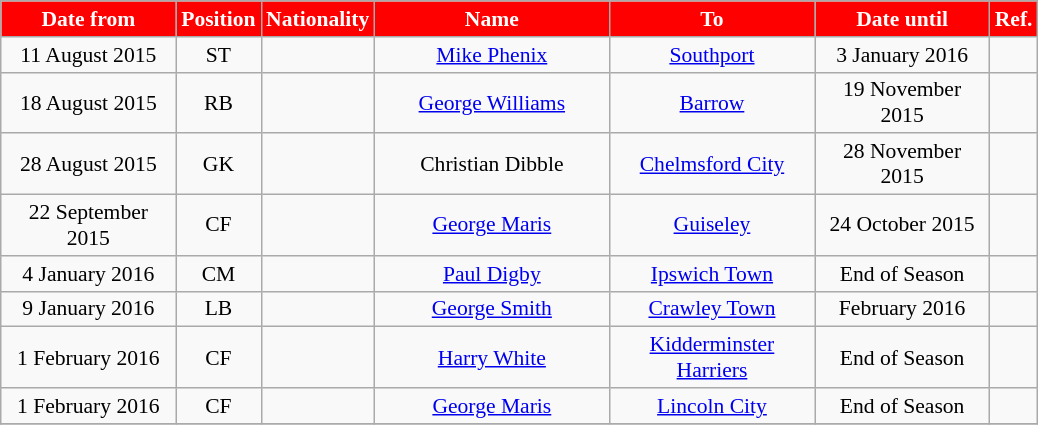<table class="wikitable"  style="text-align:center; font-size:90%; ">
<tr>
<th style="background:#FF0000; color:white; width:110px;">Date from</th>
<th style="background:#FF0000; color:white; width:50px;">Position</th>
<th style="background:#FF0000; color:white; width:50px;">Nationality</th>
<th style="background:#FF0000; color:white; width:150px;">Name</th>
<th style="background:#FF0000; color:white; width:130px;">To</th>
<th style="background:#FF0000; color:white; width:110px;">Date until</th>
<th style="background:#FF0000; color:white; width:25px;">Ref.</th>
</tr>
<tr>
<td>11 August 2015</td>
<td>ST</td>
<td></td>
<td><a href='#'>Mike Phenix</a></td>
<td><a href='#'>Southport</a></td>
<td>3 January 2016</td>
<td></td>
</tr>
<tr>
<td>18 August 2015</td>
<td>RB</td>
<td></td>
<td><a href='#'>George Williams</a></td>
<td><a href='#'>Barrow</a></td>
<td>19 November 2015</td>
<td></td>
</tr>
<tr>
<td>28 August 2015</td>
<td>GK</td>
<td></td>
<td>Christian Dibble</td>
<td><a href='#'>Chelmsford City</a></td>
<td>28 November 2015</td>
<td></td>
</tr>
<tr>
<td>22 September 2015</td>
<td>CF</td>
<td></td>
<td><a href='#'>George Maris</a></td>
<td><a href='#'>Guiseley</a></td>
<td>24 October 2015</td>
<td></td>
</tr>
<tr>
<td>4 January 2016</td>
<td>CM</td>
<td></td>
<td><a href='#'>Paul Digby</a></td>
<td><a href='#'>Ipswich Town</a></td>
<td>End of Season</td>
<td></td>
</tr>
<tr>
<td>9 January 2016</td>
<td>LB</td>
<td></td>
<td><a href='#'>George Smith</a></td>
<td><a href='#'>Crawley Town</a></td>
<td>February 2016</td>
<td></td>
</tr>
<tr>
<td>1 February 2016</td>
<td>CF</td>
<td></td>
<td><a href='#'>Harry White</a></td>
<td><a href='#'>Kidderminster Harriers</a></td>
<td>End of Season</td>
<td></td>
</tr>
<tr>
<td>1 February 2016</td>
<td>CF</td>
<td></td>
<td><a href='#'>George Maris</a></td>
<td><a href='#'>Lincoln City</a></td>
<td>End of Season</td>
<td></td>
</tr>
<tr>
</tr>
</table>
